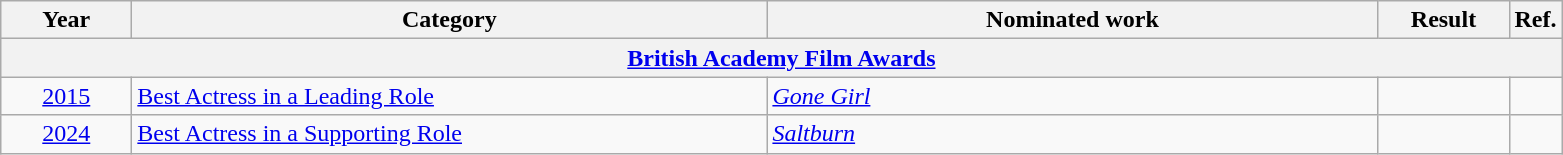<table class=wikitable>
<tr>
<th scope="col" style="width:5em;">Year</th>
<th scope="col" style="width:26em;">Category</th>
<th scope="col" style="width:25em;">Nominated work</th>
<th scope="col" style="width:5em;">Result</th>
<th>Ref.</th>
</tr>
<tr>
<th colspan=5><a href='#'>British Academy Film Awards</a></th>
</tr>
<tr>
<td style="text-align:center;"><a href='#'>2015</a></td>
<td><a href='#'>Best Actress in a Leading Role</a></td>
<td><em><a href='#'>Gone Girl</a></em></td>
<td></td>
<td></td>
</tr>
<tr>
<td style="text-align:center;"><a href='#'>2024</a></td>
<td><a href='#'>Best Actress in a Supporting Role</a></td>
<td><em><a href='#'>Saltburn</a></em></td>
<td></td>
<td></td>
</tr>
</table>
